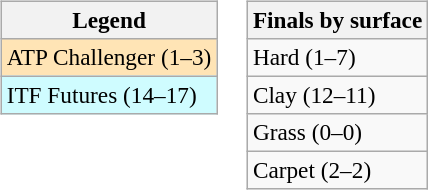<table>
<tr valign=top>
<td><br><table class=wikitable style=font-size:97%>
<tr>
<th>Legend</th>
</tr>
<tr bgcolor=moccasin>
<td>ATP Challenger (1–3)</td>
</tr>
<tr bgcolor=cffcff>
<td>ITF Futures (14–17)</td>
</tr>
</table>
</td>
<td><br><table class=wikitable style=font-size:97%>
<tr>
<th>Finals by surface</th>
</tr>
<tr>
<td>Hard (1–7)</td>
</tr>
<tr>
<td>Clay (12–11)</td>
</tr>
<tr>
<td>Grass (0–0)</td>
</tr>
<tr>
<td>Carpet (2–2)</td>
</tr>
</table>
</td>
</tr>
</table>
